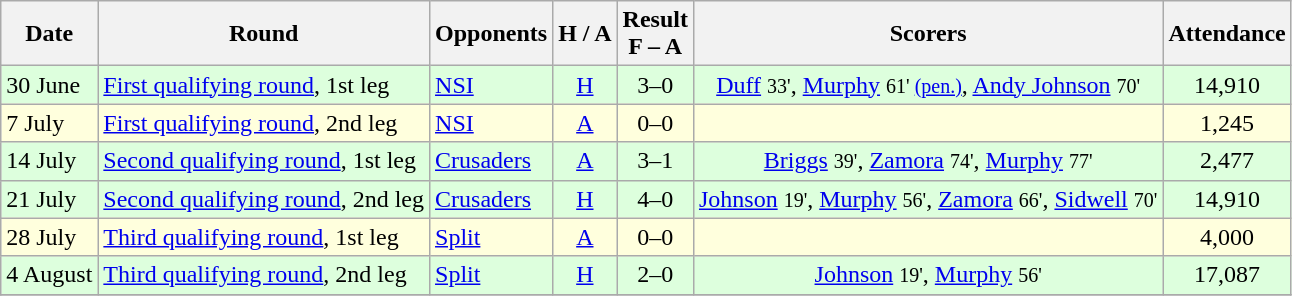<table class="wikitable">
<tr>
<th>Date</th>
<th>Round</th>
<th>Opponents</th>
<th>H / A</th>
<th>Result<br>F – A</th>
<th>Scorers</th>
<th>Attendance</th>
</tr>
<tr bgcolor="#ddffdd">
<td>30 June</td>
<td><a href='#'>First qualifying round</a>, 1st leg</td>
<td> <a href='#'>NSI</a></td>
<td align="center"><a href='#'>H</a></td>
<td align=center>3–0</td>
<td align="center"><a href='#'>Duff</a> <small>33'</small>, <a href='#'>Murphy</a> <small>61' <a href='#'>(pen.)</a></small>, <a href='#'>Andy Johnson</a> <small>70'</small></td>
<td align="center">14,910</td>
</tr>
<tr bgcolor="#ffffdd">
<td>7 July</td>
<td><a href='#'>First qualifying round</a>, 2nd leg</td>
<td> <a href='#'>NSI</a></td>
<td align="center"><a href='#'>A</a></td>
<td align=center>0–0</td>
<td align="center"></td>
<td align="center">1,245</td>
</tr>
<tr bgcolor="#ddffdd">
<td>14 July</td>
<td><a href='#'>Second qualifying round</a>, 1st leg</td>
<td> <a href='#'>Crusaders</a></td>
<td align="center"><a href='#'>A</a></td>
<td align=center>3–1</td>
<td align="center"><a href='#'>Briggs</a> <small>39'</small>, <a href='#'>Zamora</a> <small>74'</small>, <a href='#'>Murphy</a> <small>77'</small></td>
<td align="center">2,477</td>
</tr>
<tr bgcolor="#ddffdd">
<td>21 July</td>
<td><a href='#'>Second qualifying round</a>, 2nd leg</td>
<td> <a href='#'>Crusaders</a></td>
<td align="center"><a href='#'>H</a></td>
<td align=center>4–0</td>
<td align="center"><a href='#'>Johnson</a> <small>19'</small>, <a href='#'>Murphy</a> <small>56'</small>, <a href='#'>Zamora</a> <small>66'</small>, <a href='#'>Sidwell</a> <small>70'</small></td>
<td align="center">14,910</td>
</tr>
<tr bgcolor="#ffffdd">
<td>28 July</td>
<td><a href='#'>Third qualifying round</a>, 1st leg</td>
<td> <a href='#'>Split</a></td>
<td align="center"><a href='#'>A</a></td>
<td align=center>0–0</td>
<td align="center"></td>
<td align="center">4,000</td>
</tr>
<tr bgcolor="#ddffdd">
<td>4 August</td>
<td><a href='#'>Third qualifying round</a>, 2nd leg</td>
<td> <a href='#'>Split</a></td>
<td align="center"><a href='#'>H</a></td>
<td align=center>2–0</td>
<td align="center"><a href='#'>Johnson</a> <small>19'</small>, <a href='#'>Murphy</a> <small>56'</small></td>
<td align="center">17,087</td>
</tr>
<tr bgcolor="#ffffdd">
</tr>
</table>
